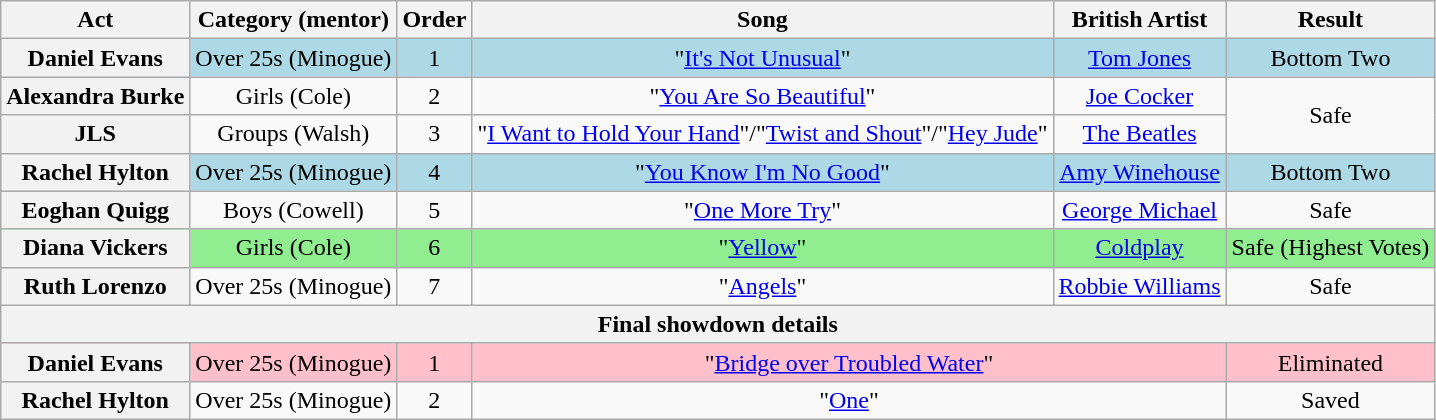<table class="wikitable plainrowheaders" style="text-align:center;">
<tr>
<th scope="col">Act</th>
<th scope="col">Category (mentor)</th>
<th scope="col">Order</th>
<th scope="col">Song</th>
<th scope="col">British Artist</th>
<th scope="col">Result</th>
</tr>
<tr style="background: lightblue">
<th scope=row>Daniel Evans</th>
<td>Over 25s (Minogue)</td>
<td>1</td>
<td>"<a href='#'>It's Not Unusual</a>"</td>
<td><a href='#'>Tom Jones</a></td>
<td>Bottom Two</td>
</tr>
<tr>
<th scope=row>Alexandra Burke</th>
<td>Girls (Cole)</td>
<td>2</td>
<td>"<a href='#'>You Are So Beautiful</a>"</td>
<td><a href='#'>Joe Cocker</a></td>
<td rowspan=2>Safe</td>
</tr>
<tr>
<th scope=row>JLS</th>
<td>Groups (Walsh)</td>
<td>3</td>
<td>"<a href='#'>I Want to Hold Your Hand</a>"/"<a href='#'>Twist and Shout</a>"/"<a href='#'>Hey Jude</a>"</td>
<td><a href='#'>The Beatles</a></td>
</tr>
<tr style="background: lightblue">
<th scope=row>Rachel Hylton</th>
<td>Over 25s (Minogue)</td>
<td>4</td>
<td>"<a href='#'>You Know I'm No Good</a>"</td>
<td><a href='#'>Amy Winehouse</a></td>
<td>Bottom Two</td>
</tr>
<tr>
<th scope=row>Eoghan Quigg</th>
<td>Boys (Cowell)</td>
<td>5</td>
<td>"<a href='#'>One More Try</a>"</td>
<td><a href='#'>George Michael</a></td>
<td>Safe</td>
</tr>
<tr style="background:lightgreen;">
<th scope=row>Diana Vickers</th>
<td>Girls (Cole)</td>
<td>6</td>
<td>"<a href='#'>Yellow</a>"</td>
<td><a href='#'>Coldplay</a></td>
<td>Safe (Highest Votes)</td>
</tr>
<tr>
<th scope=row>Ruth Lorenzo</th>
<td>Over 25s (Minogue)</td>
<td>7</td>
<td>"<a href='#'>Angels</a>"</td>
<td><a href='#'>Robbie Williams</a></td>
<td>Safe</td>
</tr>
<tr>
<th colspan="6">Final showdown details</th>
</tr>
<tr style="background: pink">
<th scope=row>Daniel Evans</th>
<td>Over 25s (Minogue)</td>
<td>1</td>
<td colspan="2">"<a href='#'>Bridge over Troubled Water</a>"</td>
<td>Eliminated</td>
</tr>
<tr>
<th scope=row>Rachel Hylton</th>
<td>Over 25s (Minogue)</td>
<td>2</td>
<td colspan="2">"<a href='#'>One</a>"</td>
<td>Saved</td>
</tr>
</table>
